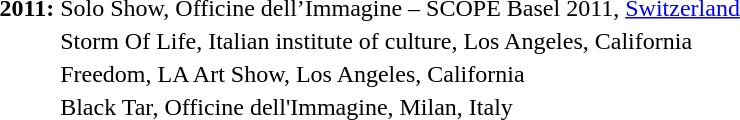<table>
<tr>
<td><strong>2011:</strong></td>
<td>Solo Show, Officine dell’Immagine – SCOPE Basel 2011, <a href='#'>Switzerland</a></td>
</tr>
<tr>
<td></td>
<td>Storm Of Life, Italian institute of culture, Los Angeles, California</td>
</tr>
<tr>
<td></td>
<td>Freedom, LA Art Show, Los Angeles, California</td>
</tr>
<tr>
<td></td>
<td>Black Tar, Officine dell'Immagine, Milan, Italy</td>
</tr>
</table>
